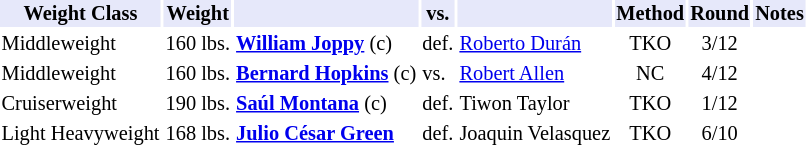<table class="toccolours" style="font-size: 85%;">
<tr>
<th style="background:#e6e8fa; color:#000; text-align:center;">Weight Class</th>
<th style="background:#e6e8fa; color:#000; text-align:center;">Weight</th>
<th style="background:#e6e8fa; color:#000; text-align:center;"></th>
<th style="background:#e6e8fa; color:#000; text-align:center;">vs.</th>
<th style="background:#e6e8fa; color:#000; text-align:center;"></th>
<th style="background:#e6e8fa; color:#000; text-align:center;">Method</th>
<th style="background:#e6e8fa; color:#000; text-align:center;">Round</th>
<th style="background:#e6e8fa; color:#000; text-align:center;">Notes</th>
</tr>
<tr>
<td>Middleweight</td>
<td>160 lbs.</td>
<td><strong><a href='#'>William Joppy</a></strong> (c)</td>
<td>def.</td>
<td><a href='#'>Roberto Durán</a></td>
<td align=center>TKO</td>
<td align=center>3/12</td>
<td></td>
</tr>
<tr>
<td>Middleweight</td>
<td>160 lbs.</td>
<td><strong><a href='#'>Bernard Hopkins</a></strong> (c)</td>
<td>vs.</td>
<td><a href='#'>Robert Allen</a></td>
<td align=center>NC</td>
<td align=center>4/12</td>
<td></td>
</tr>
<tr>
<td>Cruiserweight</td>
<td>190 lbs.</td>
<td><strong><a href='#'>Saúl Montana</a></strong> (c)</td>
<td>def.</td>
<td>Tiwon Taylor</td>
<td align=center>TKO</td>
<td align=center>1/12</td>
<td></td>
</tr>
<tr>
<td>Light Heavyweight</td>
<td>168 lbs.</td>
<td><strong><a href='#'>Julio César Green</a></strong></td>
<td>def.</td>
<td>Joaquin Velasquez</td>
<td align=center>TKO</td>
<td align=center>6/10</td>
</tr>
</table>
